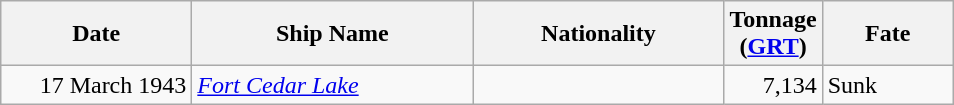<table class="wikitable sortable">
<tr>
<th width="120px">Date</th>
<th width="180px">Ship Name</th>
<th width="160px">Nationality</th>
<th width="25px">Tonnage<br>(<a href='#'>GRT</a>)</th>
<th width="80px">Fate</th>
</tr>
<tr>
<td align="right">17 March 1943</td>
<td align="left"><a href='#'><em>Fort Cedar Lake</em></a></td>
<td align="left"></td>
<td align="right">7,134</td>
<td align="left">Sunk</td>
</tr>
</table>
